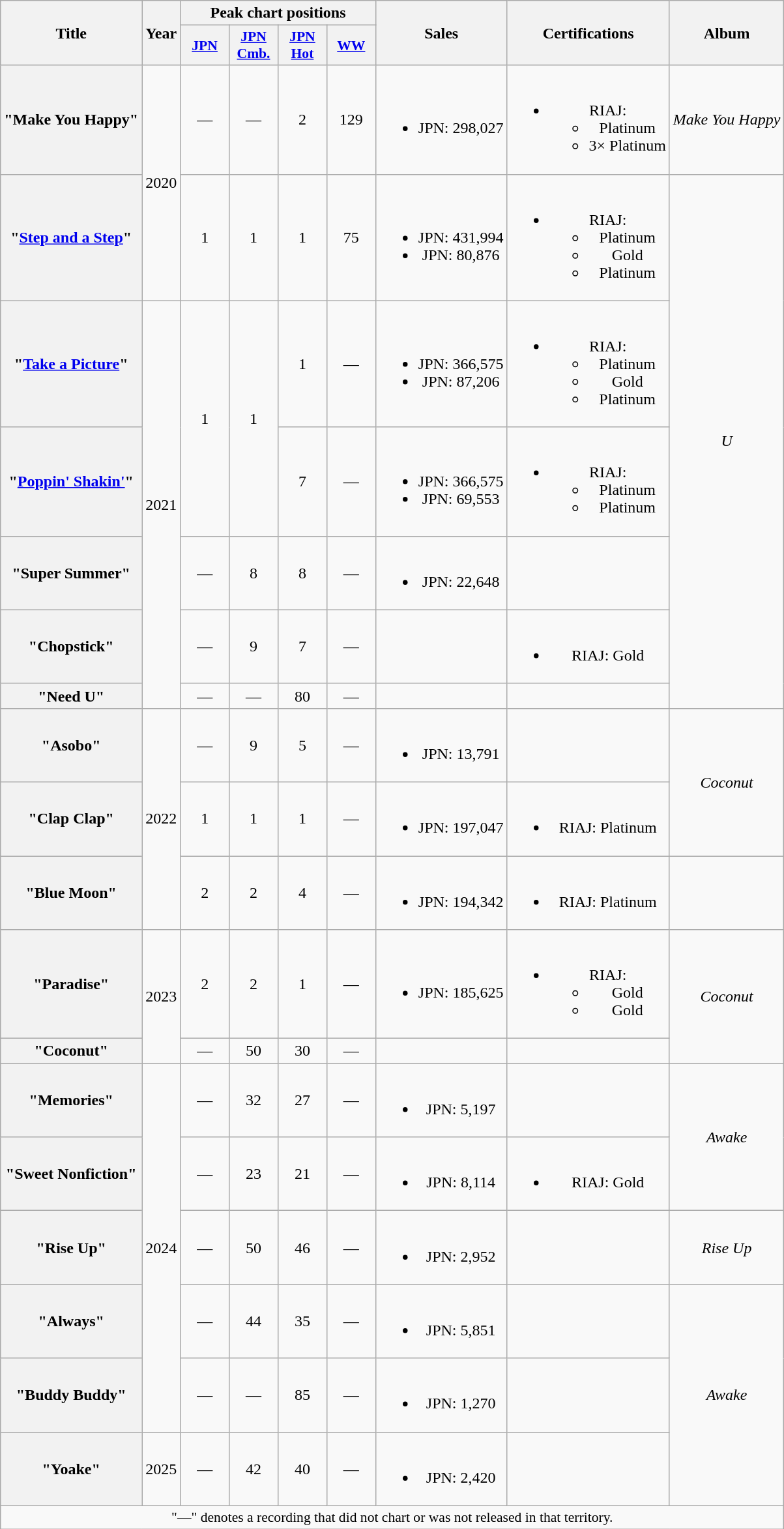<table class="wikitable plainrowheaders" style="text-align:center">
<tr>
<th scope="col" rowspan="2">Title</th>
<th scope="col" rowspan="2">Year</th>
<th scope="col" colspan="4">Peak chart positions</th>
<th scope="col" rowspan="2">Sales</th>
<th scope="col" rowspan="2">Certifications</th>
<th scope="col" rowspan="2">Album</th>
</tr>
<tr>
<th scope="col" style="width:3em;font-size:90%"><a href='#'>JPN</a><br></th>
<th scope="col" style="width:3em;font-size:90%"><a href='#'>JPN<br>Cmb.</a><br></th>
<th scope="col" style="width:3em;font-size:90%"><a href='#'>JPN<br>Hot</a><br></th>
<th scope="col" style="width:3em;font-size:90%"><a href='#'>WW</a><br></th>
</tr>
<tr>
<th scope="row">"Make You Happy"</th>
<td rowspan="2">2020</td>
<td>—</td>
<td>—</td>
<td>2</td>
<td>129</td>
<td><br><ul><li>JPN: 298,027 </li></ul></td>
<td><br><ul><li>RIAJ:<ul><li>Platinum </li><li>3× Platinum </li></ul></li></ul></td>
<td><em>Make You Happy</em></td>
</tr>
<tr>
<th scope="row">"<a href='#'>Step and a Step</a>"</th>
<td>1</td>
<td>1</td>
<td>1</td>
<td>75</td>
<td><br><ul><li>JPN: 431,994 </li><li>JPN: 80,876 </li></ul></td>
<td><br><ul><li>RIAJ:<ul><li>Platinum </li><li>Gold </li><li>Platinum </li></ul></li></ul></td>
<td rowspan="6"><em>U</em></td>
</tr>
<tr>
<th scope="row">"<a href='#'>Take a Picture</a>"</th>
<td rowspan="5">2021</td>
<td rowspan="2">1</td>
<td rowspan="2">1</td>
<td>1</td>
<td>—</td>
<td><br><ul><li>JPN: 366,575 </li><li>JPN: 87,206 </li></ul></td>
<td><br><ul><li>RIAJ:<ul><li>Platinum </li><li>Gold </li><li>Platinum </li></ul></li></ul></td>
</tr>
<tr>
<th scope="row">"<a href='#'>Poppin' Shakin'</a>"</th>
<td>7</td>
<td>—</td>
<td><br><ul><li>JPN: 366,575 </li><li>JPN: 69,553 </li></ul></td>
<td><br><ul><li>RIAJ:<ul><li>Platinum </li><li>Platinum </li></ul></li></ul></td>
</tr>
<tr>
<th scope="row">"Super Summer"</th>
<td>—</td>
<td>8</td>
<td>8</td>
<td>—</td>
<td><br><ul><li>JPN: 22,648 </li></ul></td>
<td></td>
</tr>
<tr>
<th scope="row">"Chopstick"</th>
<td>—</td>
<td>9</td>
<td>7</td>
<td>—</td>
<td></td>
<td><br><ul><li>RIAJ: Gold </li></ul></td>
</tr>
<tr>
<th scope="row">"Need U"</th>
<td>—</td>
<td>—</td>
<td>80</td>
<td>—</td>
<td></td>
<td></td>
</tr>
<tr>
<th scope="row">"Asobo"</th>
<td rowspan="3">2022</td>
<td>—</td>
<td>9</td>
<td>5</td>
<td>—</td>
<td><br><ul><li>JPN: 13,791 </li></ul></td>
<td></td>
<td rowspan="2"><em>Coconut</em></td>
</tr>
<tr>
<th scope="row">"Clap Clap"</th>
<td>1</td>
<td>1</td>
<td>1</td>
<td>—</td>
<td><br><ul><li>JPN: 197,047 </li></ul></td>
<td><br><ul><li>RIAJ: Platinum </li></ul></td>
</tr>
<tr>
<th scope="row">"Blue Moon"</th>
<td>2</td>
<td>2</td>
<td>4</td>
<td>—</td>
<td><br><ul><li>JPN: 194,342 </li></ul></td>
<td><br><ul><li>RIAJ: Platinum </li></ul></td>
<td></td>
</tr>
<tr>
<th scope="row">"Paradise"</th>
<td rowspan="2">2023</td>
<td>2</td>
<td>2</td>
<td>1</td>
<td>—</td>
<td><br><ul><li>JPN: 185,625 </li></ul></td>
<td><br><ul><li>RIAJ:<ul><li>Gold </li><li>Gold </li></ul></li></ul></td>
<td rowspan="2"><em>Coconut</em></td>
</tr>
<tr>
<th scope="row">"Coconut"</th>
<td>—</td>
<td>50</td>
<td>30</td>
<td>—</td>
<td></td>
<td></td>
</tr>
<tr>
<th scope="row">"Memories"</th>
<td rowspan="5">2024</td>
<td>—</td>
<td>32</td>
<td>27</td>
<td>—</td>
<td><br><ul><li>JPN: 5,197 </li></ul></td>
<td></td>
<td rowspan="2"><em>Awake</em></td>
</tr>
<tr>
<th scope="row">"Sweet Nonfiction"</th>
<td>—</td>
<td>23</td>
<td>21</td>
<td>—</td>
<td><br><ul><li>JPN: 8,114 </li></ul></td>
<td><br><ul><li>RIAJ: Gold </li></ul></td>
</tr>
<tr>
<th scope="row">"Rise Up"</th>
<td>—</td>
<td>50</td>
<td>46</td>
<td>—</td>
<td><br><ul><li>JPN: 2,952 </li></ul></td>
<td></td>
<td><em>Rise Up</em></td>
</tr>
<tr>
<th scope="row">"Always"</th>
<td>—</td>
<td>44</td>
<td>35</td>
<td>—</td>
<td><br><ul><li>JPN: 5,851 </li></ul></td>
<td></td>
<td rowspan="3"><em>Awake</em></td>
</tr>
<tr>
<th scope="row">"Buddy Buddy"</th>
<td>—</td>
<td>—</td>
<td>85</td>
<td>—</td>
<td><br><ul><li>JPN: 1,270 </li></ul></td>
<td></td>
</tr>
<tr>
<th scope="row">"Yoake"</th>
<td>2025</td>
<td>—</td>
<td>42</td>
<td>40</td>
<td>—</td>
<td><br><ul><li>JPN: 2,420 </li></ul></td>
<td></td>
</tr>
<tr>
<td colspan="9" style="font-size:90%">"—" denotes a recording that did not chart or was not released in that territory.</td>
</tr>
</table>
